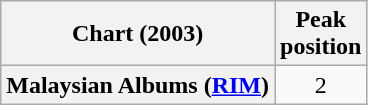<table class="wikitable plainrowheaders">
<tr>
<th>Chart (2003)</th>
<th>Peak<br>position</th>
</tr>
<tr>
<th scope="row">Malaysian Albums (<a href='#'>RIM</a>)</th>
<td align="center">2</td>
</tr>
</table>
